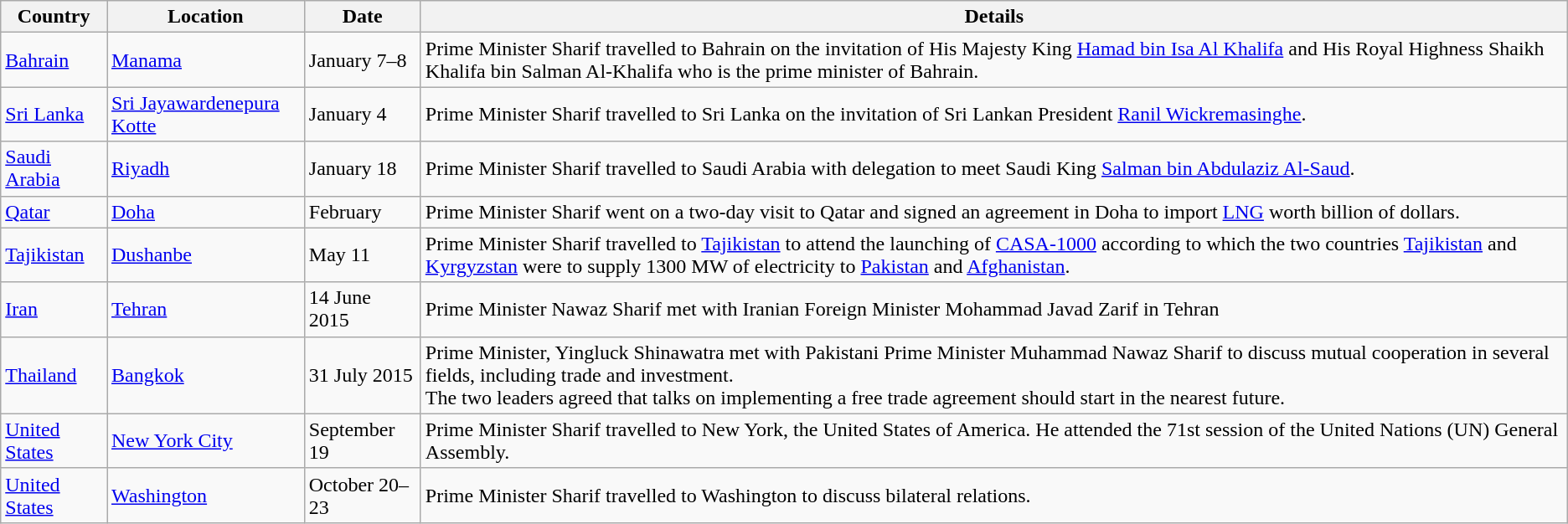<table class="wikitable sortable">
<tr>
<th>Country</th>
<th>Location</th>
<th>Date</th>
<th>Details</th>
</tr>
<tr>
<td> <a href='#'>Bahrain</a></td>
<td><a href='#'>Manama</a></td>
<td>January 7–8</td>
<td>Prime Minister Sharif travelled to Bahrain on the invitation of His Majesty King <a href='#'>Hamad bin Isa Al Khalifa</a> and His Royal Highness Shaikh Khalifa bin Salman Al-Khalifa who is the prime minister of Bahrain.</td>
</tr>
<tr>
<td> <a href='#'>Sri Lanka</a></td>
<td><a href='#'>Sri Jayawardenepura Kotte</a></td>
<td>January 4</td>
<td>Prime Minister Sharif travelled to Sri Lanka on the invitation of Sri Lankan President <a href='#'>Ranil Wickremasinghe</a>.</td>
</tr>
<tr>
<td> <a href='#'>Saudi Arabia</a></td>
<td><a href='#'>Riyadh</a></td>
<td>January 18</td>
<td>Prime Minister Sharif travelled to Saudi Arabia with delegation to meet Saudi King <a href='#'>Salman bin Abdulaziz Al-Saud</a>.</td>
</tr>
<tr>
<td> <a href='#'>Qatar</a></td>
<td><a href='#'>Doha</a></td>
<td>February</td>
<td>Prime Minister Sharif went on a two-day visit to Qatar and signed an agreement in Doha to import <a href='#'>LNG</a> worth billion of dollars.</td>
</tr>
<tr>
<td> <a href='#'>Tajikistan</a></td>
<td><a href='#'>Dushanbe</a></td>
<td>May 11</td>
<td>Prime Minister Sharif travelled to <a href='#'>Tajikistan</a> to attend the launching of <a href='#'>CASA-1000</a> according to which the two countries <a href='#'>Tajikistan</a> and <a href='#'>Kyrgyzstan</a> were to supply 1300 MW of electricity to <a href='#'>Pakistan</a> and <a href='#'>Afghanistan</a>.</td>
</tr>
<tr>
<td> <a href='#'>Iran</a></td>
<td><a href='#'>Tehran</a></td>
<td>14 June 2015</td>
<td>Prime Minister Nawaz Sharif met with Iranian Foreign Minister Mohammad Javad Zarif in Tehran</td>
</tr>
<tr>
<td> <a href='#'>Thailand</a></td>
<td><a href='#'>Bangkok</a></td>
<td>31 July 2015</td>
<td>Prime Minister, Yingluck Shinawatra met with Pakistani Prime Minister Muhammad Nawaz Sharif to discuss mutual cooperation in several fields, including trade and investment.<br>The two leaders agreed that talks on implementing a free trade agreement should start in the nearest future.</td>
</tr>
<tr>
<td> <a href='#'>United States</a></td>
<td><a href='#'>New York City</a></td>
<td>September 19</td>
<td>Prime Minister Sharif travelled to  New York, the United States of America. He attended the 71st session of the United Nations (UN) General Assembly.</td>
</tr>
<tr>
<td> <a href='#'>United States</a></td>
<td><a href='#'>Washington</a></td>
<td>October 20–23</td>
<td>Prime Minister Sharif travelled to Washington to discuss bilateral relations.</td>
</tr>
</table>
